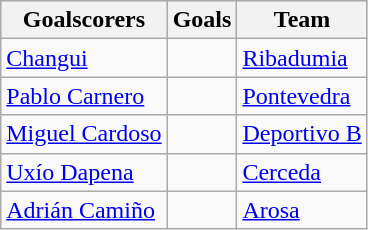<table class="wikitable sortable" class="wikitable">
<tr style="background:#ccc; text-align:center;">
<th>Goalscorers</th>
<th>Goals</th>
<th>Team</th>
</tr>
<tr>
<td> <a href='#'>Changui</a></td>
<td></td>
<td><a href='#'>Ribadumia</a></td>
</tr>
<tr>
<td> <a href='#'>Pablo Carnero</a></td>
<td></td>
<td><a href='#'>Pontevedra</a></td>
</tr>
<tr>
<td> <a href='#'>Miguel Cardoso</a></td>
<td></td>
<td><a href='#'>Deportivo B</a></td>
</tr>
<tr>
<td> <a href='#'>Uxío Dapena</a></td>
<td></td>
<td><a href='#'>Cerceda</a></td>
</tr>
<tr>
<td> <a href='#'>Adrián Camiño</a></td>
<td></td>
<td><a href='#'>Arosa</a></td>
</tr>
</table>
